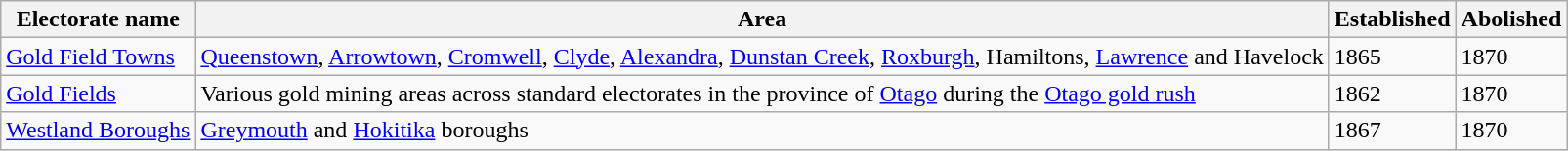<table class="wikitable sortable">
<tr>
<th>Electorate name</th>
<th>Area</th>
<th>Established</th>
<th>Abolished</th>
</tr>
<tr>
<td><a href='#'>Gold Field Towns</a></td>
<td data-sort-value="4.5"><a href='#'>Queenstown</a>, <a href='#'>Arrowtown</a>, <a href='#'>Cromwell</a>, <a href='#'>Clyde</a>, <a href='#'>Alexandra</a>, <a href='#'>Dunstan Creek</a>, <a href='#'>Roxburgh</a>, Hamiltons, <a href='#'>Lawrence</a> and Havelock</td>
<td>1865</td>
<td>1870</td>
</tr>
<tr>
<td><a href='#'>Gold Fields</a></td>
<td data-sort-value="4.5">Various gold mining areas across standard electorates in the province of <a href='#'>Otago</a> during the <a href='#'>Otago gold rush</a></td>
<td>1862</td>
<td>1870</td>
</tr>
<tr>
<td><a href='#'>Westland Boroughs</a></td>
<td data-sort-value="1.5"><a href='#'>Greymouth</a> and <a href='#'>Hokitika</a> boroughs</td>
<td>1867</td>
<td>1870</td>
</tr>
</table>
